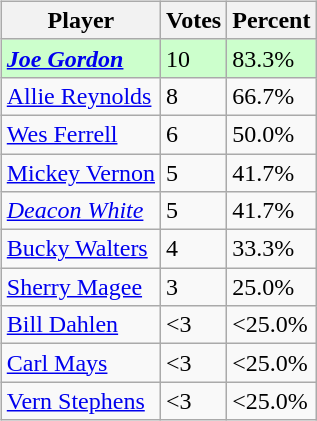<table>
<tr>
<td valign="top"><br><table class="wikitable">
<tr>
<th>Player</th>
<th>Votes</th>
<th>Percent</th>
</tr>
<tr bgcolor=ccffcc>
<td><strong><em><a href='#'>Joe Gordon</a></em></strong></td>
<td>10</td>
<td>83.3%</td>
</tr>
<tr>
<td><a href='#'>Allie Reynolds</a></td>
<td>8</td>
<td>66.7%</td>
</tr>
<tr>
<td><a href='#'>Wes Ferrell</a></td>
<td>6</td>
<td>50.0%</td>
</tr>
<tr>
<td><a href='#'>Mickey Vernon</a></td>
<td>5</td>
<td>41.7%</td>
</tr>
<tr>
<td><em><a href='#'>Deacon White</a></em></td>
<td>5</td>
<td>41.7%</td>
</tr>
<tr>
<td><a href='#'>Bucky Walters</a></td>
<td>4</td>
<td>33.3%</td>
</tr>
<tr>
<td><a href='#'>Sherry Magee</a></td>
<td>3</td>
<td>25.0%</td>
</tr>
<tr>
<td><a href='#'>Bill Dahlen</a></td>
<td><3</td>
<td><25.0%</td>
</tr>
<tr>
<td><a href='#'>Carl Mays</a></td>
<td><3</td>
<td><25.0%</td>
</tr>
<tr>
<td><a href='#'>Vern Stephens</a></td>
<td><3</td>
<td><25.0%</td>
</tr>
</table>
</td>
</tr>
</table>
